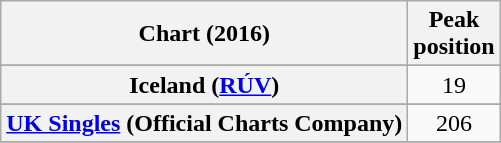<table class="wikitable sortable plainrowheaders" style="text-align:center;">
<tr>
<th>Chart (2016)</th>
<th>Peak<br>position</th>
</tr>
<tr>
</tr>
<tr>
</tr>
<tr>
</tr>
<tr>
</tr>
<tr>
</tr>
<tr>
</tr>
<tr>
<th scope="row">Iceland (<a href='#'>RÚV</a>)</th>
<td>19</td>
</tr>
<tr>
</tr>
<tr>
</tr>
<tr>
</tr>
<tr>
</tr>
<tr>
</tr>
<tr>
<th scope="row"><a href='#'>UK Singles</a> (Official Charts Company)</th>
<td>206</td>
</tr>
<tr>
</tr>
</table>
